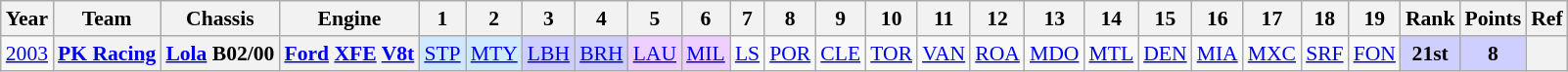<table class="wikitable" style="text-align:center; font-size:90%">
<tr>
<th>Year</th>
<th>Team</th>
<th>Chassis</th>
<th>Engine</th>
<th>1</th>
<th>2</th>
<th>3</th>
<th>4</th>
<th>5</th>
<th>6</th>
<th>7</th>
<th>8</th>
<th>9</th>
<th>10</th>
<th>11</th>
<th>12</th>
<th>13</th>
<th>14</th>
<th>15</th>
<th>16</th>
<th>17</th>
<th>18</th>
<th>19</th>
<th>Rank</th>
<th>Points</th>
<th>Ref</th>
</tr>
<tr>
<td><a href='#'>2003</a></td>
<th><a href='#'>PK Racing</a></th>
<th><a href='#'>Lola</a> B02/00</th>
<th><a href='#'>Ford</a> <a href='#'>XFE</a> <a href='#'>V8</a><a href='#'>t</a></th>
<td style="background:#CFEAFF;"><a href='#'>STP</a><br></td>
<td style="background:#CFEAFF;"><a href='#'>MTY</a><br></td>
<td style="background:#CFCFFF;"><a href='#'>LBH</a><br></td>
<td style="background:#CFCFFF;"><a href='#'>BRH</a><br></td>
<td style="background:#EFCFFF;"><a href='#'>LAU</a><br></td>
<td style="background:#EFCFFF;"><a href='#'>MIL</a><br></td>
<td><a href='#'>LS</a></td>
<td><a href='#'>POR</a></td>
<td><a href='#'>CLE</a></td>
<td><a href='#'>TOR</a></td>
<td><a href='#'>VAN</a></td>
<td><a href='#'>ROA</a></td>
<td><a href='#'>MDO</a></td>
<td><a href='#'>MTL</a></td>
<td><a href='#'>DEN</a></td>
<td><a href='#'>MIA</a></td>
<td><a href='#'>MXC</a></td>
<td><a href='#'>SRF</a></td>
<td><a href='#'>FON</a></td>
<th style="background:#CFCFFF;">21st</th>
<th style="background:#CFCFFF;">8</th>
<th></th>
</tr>
</table>
